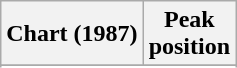<table class="wikitable sortable plainrowheaders" style="text-align:center">
<tr>
<th scope="col">Chart (1987)</th>
<th scope="col">Peak<br>position</th>
</tr>
<tr>
</tr>
<tr>
</tr>
</table>
